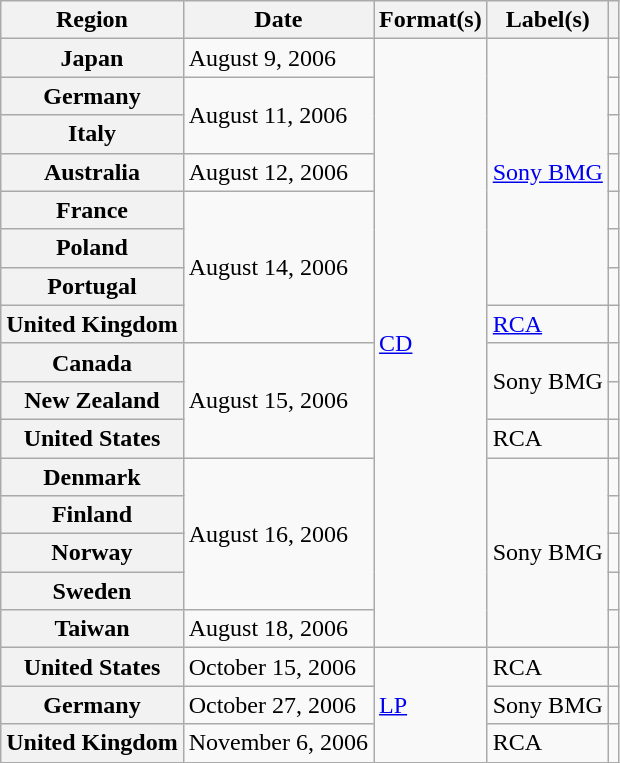<table class="wikitable sortable plainrowheaders">
<tr>
<th scope="col">Region</th>
<th scope="col">Date</th>
<th scope="col">Format(s)</th>
<th scope="col">Label(s)</th>
<th scope="col"></th>
</tr>
<tr>
<th scope="row">Japan</th>
<td>August 9, 2006</td>
<td rowspan="16"><a href='#'>CD</a></td>
<td rowspan="7"><a href='#'>Sony BMG</a></td>
<td align="center"></td>
</tr>
<tr>
<th scope="row">Germany</th>
<td rowspan="2">August 11, 2006</td>
<td align="center"></td>
</tr>
<tr>
<th scope="row">Italy</th>
<td align="center"></td>
</tr>
<tr>
<th scope="row">Australia</th>
<td>August 12, 2006</td>
<td align="center"></td>
</tr>
<tr>
<th scope="row">France</th>
<td rowspan="4">August 14, 2006</td>
<td align="center"></td>
</tr>
<tr>
<th scope="row">Poland</th>
<td align="center"></td>
</tr>
<tr>
<th scope="row">Portugal</th>
<td align="center"></td>
</tr>
<tr>
<th scope="row">United Kingdom</th>
<td><a href='#'>RCA</a></td>
<td align="center"></td>
</tr>
<tr>
<th scope="row">Canada</th>
<td rowspan="3">August 15, 2006</td>
<td rowspan="2">Sony BMG</td>
<td align="center"></td>
</tr>
<tr>
<th scope="row">New Zealand</th>
<td align="center"></td>
</tr>
<tr>
<th scope="row">United States</th>
<td>RCA</td>
<td align="center"></td>
</tr>
<tr>
<th scope="row">Denmark</th>
<td rowspan="4">August 16, 2006</td>
<td rowspan="5">Sony BMG</td>
<td align="center"></td>
</tr>
<tr>
<th scope="row">Finland</th>
<td align="center"></td>
</tr>
<tr>
<th scope="row">Norway</th>
<td align="center"></td>
</tr>
<tr>
<th scope="row">Sweden</th>
<td align="center"></td>
</tr>
<tr>
<th scope="row">Taiwan</th>
<td>August 18, 2006</td>
<td align="center"></td>
</tr>
<tr>
<th scope="row">United States</th>
<td>October 15, 2006</td>
<td rowspan="3"><a href='#'>LP</a></td>
<td>RCA</td>
<td align="center"></td>
</tr>
<tr>
<th scope="row">Germany</th>
<td>October 27, 2006</td>
<td>Sony BMG</td>
<td align="center"></td>
</tr>
<tr>
<th scope="row">United Kingdom</th>
<td>November 6, 2006</td>
<td>RCA</td>
<td align="center"></td>
</tr>
</table>
